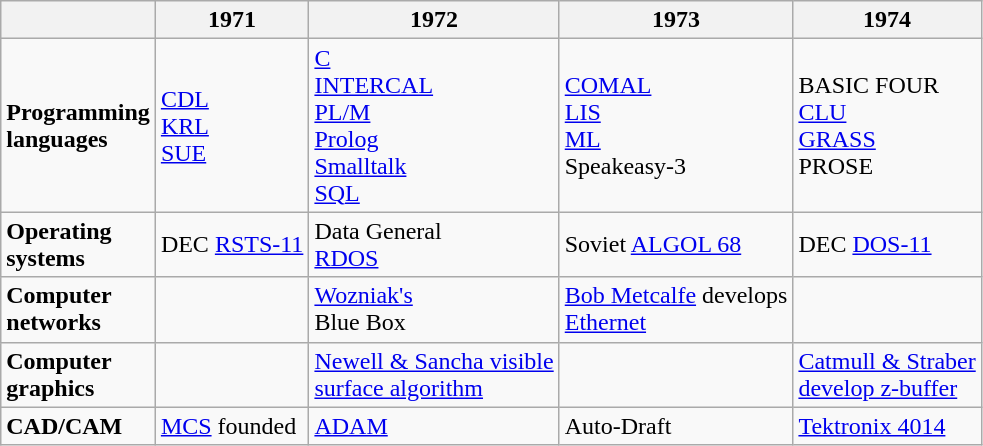<table class="wikitable">
<tr>
<th></th>
<th>1971</th>
<th>1972</th>
<th>1973</th>
<th>1974</th>
</tr>
<tr>
<td><strong>Programming<br>languages</strong></td>
<td><a href='#'>CDL</a><br><a href='#'>KRL</a><br><a href='#'>SUE</a></td>
<td><a href='#'>C</a><br><a href='#'>INTERCAL</a><br><a href='#'>PL/M</a><br><a href='#'>Prolog</a><br><a href='#'>Smalltalk</a><br><a href='#'>SQL</a></td>
<td><a href='#'>COMAL</a><br><a href='#'>LIS</a><br><a href='#'>ML</a><br>Speakeasy-3</td>
<td>BASIC FOUR<br><a href='#'>CLU</a><br><a href='#'>GRASS</a><br>PROSE</td>
</tr>
<tr>
<td><strong>Operating<br>systems</strong></td>
<td>DEC <a href='#'>RSTS-11</a></td>
<td>Data General<br><a href='#'>RDOS</a></td>
<td>Soviet <a href='#'>ALGOL 68</a></td>
<td>DEC <a href='#'>DOS-11</a></td>
</tr>
<tr>
<td><strong>Computer<br>networks</strong></td>
<td></td>
<td><a href='#'>Wozniak's</a><br>Blue Box</td>
<td><a href='#'>Bob Metcalfe</a> develops<br><a href='#'>Ethernet</a></td>
<td></td>
</tr>
<tr>
<td><strong>Computer<br>graphics</strong></td>
<td></td>
<td><a href='#'>Newell & Sancha visible<br>surface algorithm</a></td>
<td></td>
<td><a href='#'>Catmull & Straber<br>develop z-buffer</a></td>
</tr>
<tr>
<td><strong>CAD/CAM</strong></td>
<td><a href='#'>MCS</a> founded</td>
<td><a href='#'>ADAM</a></td>
<td>Auto-Draft</td>
<td><a href='#'>Tektronix 4014</a></td>
</tr>
</table>
